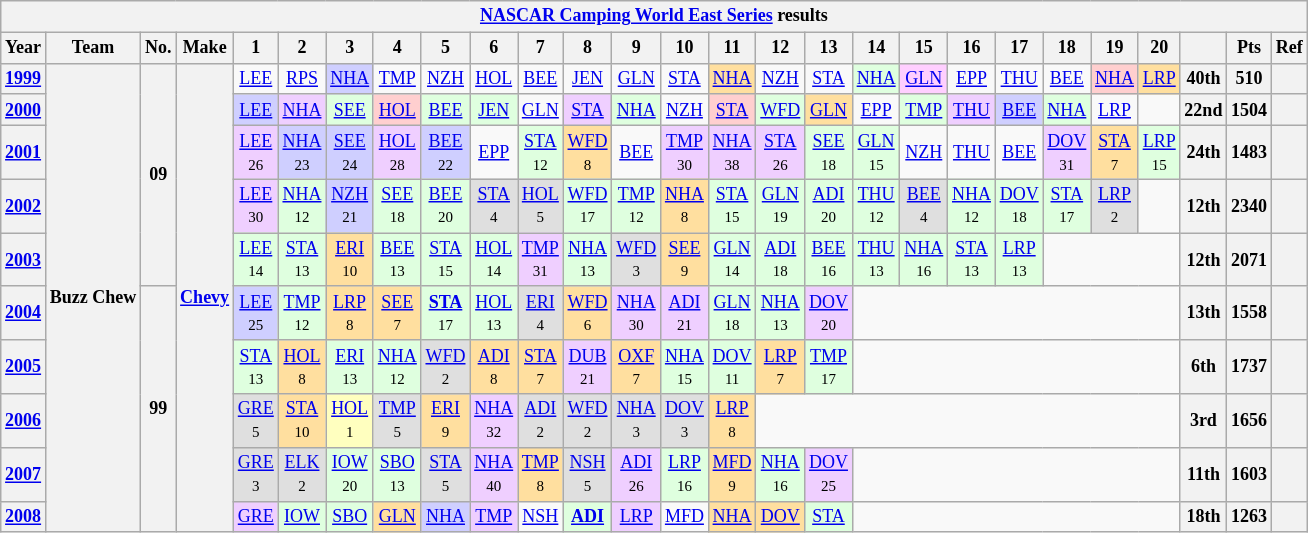<table class="wikitable" style="text-align:center; font-size:75%">
<tr>
<th colspan=36><a href='#'>NASCAR Camping World East Series</a> results</th>
</tr>
<tr>
<th>Year</th>
<th>Team</th>
<th>No.</th>
<th>Make</th>
<th>1</th>
<th>2</th>
<th>3</th>
<th>4</th>
<th>5</th>
<th>6</th>
<th>7</th>
<th>8</th>
<th>9</th>
<th>10</th>
<th>11</th>
<th>12</th>
<th>13</th>
<th>14</th>
<th>15</th>
<th>16</th>
<th>17</th>
<th>18</th>
<th>19</th>
<th>20</th>
<th></th>
<th>Pts</th>
<th>Ref</th>
</tr>
<tr>
<th><a href='#'>1999</a></th>
<th rowspan=10>Buzz Chew</th>
<th rowspan=5>09</th>
<th rowspan=10><a href='#'>Chevy</a></th>
<td><a href='#'>LEE</a></td>
<td><a href='#'>RPS</a></td>
<td style="background:#CFCFFF;"><a href='#'>NHA</a><br></td>
<td><a href='#'>TMP</a></td>
<td><a href='#'>NZH</a></td>
<td><a href='#'>HOL</a></td>
<td><a href='#'>BEE</a></td>
<td><a href='#'>JEN</a></td>
<td><a href='#'>GLN</a></td>
<td><a href='#'>STA</a></td>
<td style="background:#FFDF9F;"><a href='#'>NHA</a><br></td>
<td><a href='#'>NZH</a></td>
<td><a href='#'>STA</a></td>
<td style="background:#DFFFDF;"><a href='#'>NHA</a><br></td>
<td style="background:#FFCFFF;"><a href='#'>GLN</a><br></td>
<td><a href='#'>EPP</a></td>
<td><a href='#'>THU</a></td>
<td><a href='#'>BEE</a></td>
<td style="background:#FFCFCF;"><a href='#'>NHA</a><br></td>
<td style="background:#FFDF9F;"><a href='#'>LRP</a><br></td>
<th>40th</th>
<th>510</th>
<th></th>
</tr>
<tr>
<th><a href='#'>2000</a></th>
<td style="background:#CFCFFF;"><a href='#'>LEE</a><br></td>
<td style="background:#EFCFFF;"><a href='#'>NHA</a><br></td>
<td style="background:#DFFFDF;"><a href='#'>SEE</a><br></td>
<td style="background:#FFCFCF;"><a href='#'>HOL</a><br></td>
<td style="background:#DFFFDF;"><a href='#'>BEE</a><br></td>
<td style="background:#DFFFDF;"><a href='#'>JEN</a><br></td>
<td><a href='#'>GLN</a></td>
<td style="background:#EFCFFF;"><a href='#'>STA</a><br></td>
<td style="background:#DFFFDF;"><a href='#'>NHA</a><br></td>
<td><a href='#'>NZH</a></td>
<td style="background:#FFCFCF;"><a href='#'>STA</a><br></td>
<td style="background:#DFFFDF;"><a href='#'>WFD</a><br></td>
<td style="background:#FFDF9F;"><a href='#'>GLN</a><br></td>
<td><a href='#'>EPP</a></td>
<td style="background:#DFFFDF;"><a href='#'>TMP</a><br></td>
<td style="background:#EFCFFF;"><a href='#'>THU</a><br></td>
<td style="background:#CFCFFF;"><a href='#'>BEE</a><br></td>
<td style="background:#DFFFDF;"><a href='#'>NHA</a><br></td>
<td><a href='#'>LRP</a></td>
<td></td>
<th>22nd</th>
<th>1504</th>
<th></th>
</tr>
<tr>
<th><a href='#'>2001</a></th>
<td style="background:#EFCFFF;"><a href='#'>LEE</a> <br><small>26</small></td>
<td style="background:#CFCFFF;"><a href='#'>NHA</a> <br><small>23</small></td>
<td style="background:#CFCFFF;"><a href='#'>SEE</a> <br><small>24</small></td>
<td style="background:#EFCFFF;"><a href='#'>HOL</a> <br><small>28</small></td>
<td style="background:#CFCFFF;"><a href='#'>BEE</a> <br><small>22</small></td>
<td><a href='#'>EPP</a></td>
<td style="background:#DFFFDF;"><a href='#'>STA</a> <br><small>12</small></td>
<td style="background:#FFDF9F;"><a href='#'>WFD</a> <br><small>8</small></td>
<td><a href='#'>BEE</a></td>
<td style="background:#EFCFFF;"><a href='#'>TMP</a> <br><small>30</small></td>
<td style="background:#EFCFFF;"><a href='#'>NHA</a> <br><small>38</small></td>
<td style="background:#EFCFFF;"><a href='#'>STA</a> <br><small>26</small></td>
<td style="background:#DFFFDF;"><a href='#'>SEE</a> <br><small>18</small></td>
<td style="background:#DFFFDF;"><a href='#'>GLN</a> <br><small>15</small></td>
<td><a href='#'>NZH</a></td>
<td><a href='#'>THU</a></td>
<td><a href='#'>BEE</a></td>
<td style="background:#EFCFFF;"><a href='#'>DOV</a> <br><small>31</small></td>
<td style="background:#FFDF9F;"><a href='#'>STA</a> <br><small>7</small></td>
<td style="background:#DFFFDF;"><a href='#'>LRP</a> <br><small>15</small></td>
<th>24th</th>
<th>1483</th>
<th></th>
</tr>
<tr>
<th><a href='#'>2002</a></th>
<td style="background:#EFCFFF;"><a href='#'>LEE</a> <br><small>30</small></td>
<td style="background:#DFFFDF;"><a href='#'>NHA</a> <br><small>12</small></td>
<td style="background:#CFCFFF;"><a href='#'>NZH</a> <br><small>21</small></td>
<td style="background:#DFFFDF;"><a href='#'>SEE</a> <br><small>18</small></td>
<td style="background:#DFFFDF;"><a href='#'>BEE</a> <br><small>20</small></td>
<td style="background:#DFDFDF;"><a href='#'>STA</a> <br><small>4</small></td>
<td style="background:#DFDFDF;"><a href='#'>HOL</a> <br><small>5</small></td>
<td style="background:#DFFFDF;"><a href='#'>WFD</a> <br><small>17</small></td>
<td style="background:#DFFFDF;"><a href='#'>TMP</a> <br><small>12</small></td>
<td style="background:#FFDF9F;"><a href='#'>NHA</a> <br><small>8</small></td>
<td style="background:#DFFFDF;"><a href='#'>STA</a> <br><small>15</small></td>
<td style="background:#DFFFDF;"><a href='#'>GLN</a> <br><small>19</small></td>
<td style="background:#DFFFDF;"><a href='#'>ADI</a> <br><small>20</small></td>
<td style="background:#DFFFDF;"><a href='#'>THU</a> <br><small>12</small></td>
<td style="background:#DFDFDF;"><a href='#'>BEE</a> <br><small>4</small></td>
<td style="background:#DFFFDF;"><a href='#'>NHA</a> <br><small>12</small></td>
<td style="background:#DFFFDF;"><a href='#'>DOV</a> <br><small>18</small></td>
<td style="background:#DFFFDF;"><a href='#'>STA</a> <br><small>17</small></td>
<td style="background:#DFDFDF;"><a href='#'>LRP</a> <br><small>2</small></td>
<td></td>
<th>12th</th>
<th>2340</th>
<th></th>
</tr>
<tr>
<th><a href='#'>2003</a></th>
<td style="background:#DFFFDF;"><a href='#'>LEE</a> <br><small>14</small></td>
<td style="background:#DFFFDF;"><a href='#'>STA</a> <br><small>13</small></td>
<td style="background:#FFDF9F;"><a href='#'>ERI</a> <br><small>10</small></td>
<td style="background:#DFFFDF;"><a href='#'>BEE</a> <br><small>13</small></td>
<td style="background:#DFFFDF;"><a href='#'>STA</a> <br><small>15</small></td>
<td style="background:#DFFFDF;"><a href='#'>HOL</a> <br><small>14</small></td>
<td style="background:#EFCFFF;"><a href='#'>TMP</a> <br><small>31</small></td>
<td style="background:#DFFFDF;"><a href='#'>NHA</a> <br><small>13</small></td>
<td style="background:#DFDFDF;"><a href='#'>WFD</a> <br><small>3</small></td>
<td style="background:#FFDF9F;"><a href='#'>SEE</a> <br><small>9</small></td>
<td style="background:#DFFFDF;"><a href='#'>GLN</a> <br><small>14</small></td>
<td style="background:#DFFFDF;"><a href='#'>ADI</a> <br><small>18</small></td>
<td style="background:#DFFFDF;"><a href='#'>BEE</a> <br><small>16</small></td>
<td style="background:#DFFFDF;"><a href='#'>THU</a> <br><small>13</small></td>
<td style="background:#DFFFDF;"><a href='#'>NHA</a> <br><small>16</small></td>
<td style="background:#DFFFDF;"><a href='#'>STA</a> <br><small>13</small></td>
<td style="background:#DFFFDF;"><a href='#'>LRP</a> <br><small>13</small></td>
<td colspan=3></td>
<th>12th</th>
<th>2071</th>
<th></th>
</tr>
<tr>
<th><a href='#'>2004</a></th>
<th rowspan=5>99</th>
<td style="background:#CFCFFF;"><a href='#'>LEE</a> <br><small>25</small></td>
<td style="background:#DFFFDF;"><a href='#'>TMP</a> <br><small>12</small></td>
<td style="background:#FFDF9F;"><a href='#'>LRP</a> <br><small>8</small></td>
<td style="background:#FFDF9F;"><a href='#'>SEE</a> <br><small>7</small></td>
<td style="background:#DFFFDF;"><strong><a href='#'>STA</a></strong> <br><small>17</small></td>
<td style="background:#DFFFDF;"><a href='#'>HOL</a> <br><small>13</small></td>
<td style="background:#DFDFDF;"><a href='#'>ERI</a> <br><small>4</small></td>
<td style="background:#FFDF9F;"><a href='#'>WFD</a> <br><small>6</small></td>
<td style="background:#EFCFFF;"><a href='#'>NHA</a> <br><small>30</small></td>
<td style="background:#EFCFFF;"><a href='#'>ADI</a> <br><small>21</small></td>
<td style="background:#DFFFDF;"><a href='#'>GLN</a> <br><small>18</small></td>
<td style="background:#DFFFDF;"><a href='#'>NHA</a> <br><small>13</small></td>
<td style="background:#EFCFFF;"><a href='#'>DOV</a> <br><small>20</small></td>
<td colspan=7></td>
<th>13th</th>
<th>1558</th>
<th></th>
</tr>
<tr>
<th><a href='#'>2005</a></th>
<td style="background:#DFFFDF;"><a href='#'>STA</a> <br><small>13</small></td>
<td style="background:#FFDF9F;"><a href='#'>HOL</a> <br><small>8</small></td>
<td style="background:#DFFFDF;"><a href='#'>ERI</a> <br><small>13</small></td>
<td style="background:#DFFFDF;"><a href='#'>NHA</a> <br><small>12</small></td>
<td style="background:#DFDFDF;"><a href='#'>WFD</a> <br><small>2</small></td>
<td style="background:#FFDF9F;"><a href='#'>ADI</a> <br><small>8</small></td>
<td style="background:#FFDF9F;"><a href='#'>STA</a> <br><small>7</small></td>
<td style="background:#EFCFFF;"><a href='#'>DUB</a> <br><small>21</small></td>
<td style="background:#FFDF9F;"><a href='#'>OXF</a> <br><small>7</small></td>
<td style="background:#DFFFDF;"><a href='#'>NHA</a> <br><small>15</small></td>
<td style="background:#DFFFDF;"><a href='#'>DOV</a> <br><small>11</small></td>
<td style="background:#FFDF9F;"><a href='#'>LRP</a> <br><small>7</small></td>
<td style="background:#DFFFDF;"><a href='#'>TMP</a> <br><small>17</small></td>
<td colspan=7></td>
<th>6th</th>
<th>1737</th>
<th></th>
</tr>
<tr>
<th><a href='#'>2006</a></th>
<td style="background:#DFDFDF;"><a href='#'>GRE</a> <br><small>5</small></td>
<td style="background:#FFDF9F;"><a href='#'>STA</a> <br><small>10</small></td>
<td style="background:#FFFFBF;"><a href='#'>HOL</a> <br><small>1</small></td>
<td style="background:#DFDFDF;"><a href='#'>TMP</a> <br><small>5</small></td>
<td style="background:#FFDF9F;"><a href='#'>ERI</a> <br><small>9</small></td>
<td style="background:#EFCFFF;"><a href='#'>NHA</a> <br><small>32</small></td>
<td style="background:#DFDFDF;"><a href='#'>ADI</a> <br><small>2</small></td>
<td style="background:#DFDFDF;"><a href='#'>WFD</a> <br><small>2</small></td>
<td style="background:#DFDFDF;"><a href='#'>NHA</a> <br><small>3</small></td>
<td style="background:#DFDFDF;"><a href='#'>DOV</a> <br><small>3</small></td>
<td style="background:#FFDF9F;"><a href='#'>LRP</a> <br><small>8</small></td>
<td colspan=9></td>
<th>3rd</th>
<th>1656</th>
<th></th>
</tr>
<tr>
<th><a href='#'>2007</a></th>
<td style="background:#DFDFDF;"><a href='#'>GRE</a> <br><small>3</small></td>
<td style="background:#DFDFDF;"><a href='#'>ELK</a> <br><small>2</small></td>
<td style="background:#DFFFDF;"><a href='#'>IOW</a> <br><small>20</small></td>
<td style="background:#DFFFDF;"><a href='#'>SBO</a> <br><small>13</small></td>
<td style="background:#DFDFDF;"><a href='#'>STA</a> <br><small>5</small></td>
<td style="background:#EFCFFF;"><a href='#'>NHA</a> <br><small>40</small></td>
<td style="background:#FFDF9F;"><a href='#'>TMP</a> <br><small>8</small></td>
<td style="background:#DFDFDF;"><a href='#'>NSH</a> <br><small>5</small></td>
<td style="background:#EFCFFF;"><a href='#'>ADI</a> <br><small>26</small></td>
<td style="background:#DFFFDF;"><a href='#'>LRP</a> <br><small>16</small></td>
<td style="background:#FFDF9F;"><a href='#'>MFD</a> <br><small>9</small></td>
<td style="background:#DFFFDF;"><a href='#'>NHA</a> <br><small>16</small></td>
<td style="background:#EFCFFF;"><a href='#'>DOV</a> <br><small>25</small></td>
<td colspan=7></td>
<th>11th</th>
<th>1603</th>
<th></th>
</tr>
<tr>
<th><a href='#'>2008</a></th>
<td style="background:#EFCFFF;"><a href='#'>GRE</a><br></td>
<td style="background:#DFFFDF;"><a href='#'>IOW</a><br></td>
<td style="background:#DFFFDF;"><a href='#'>SBO</a><br></td>
<td style="background:#FFDF9F;"><a href='#'>GLN</a><br></td>
<td style="background:#CFCFFF;"><a href='#'>NHA</a><br></td>
<td style="background:#EFCFFF;"><a href='#'>TMP</a><br></td>
<td><a href='#'>NSH</a></td>
<td style="background:#DFFFDF;"><strong><a href='#'>ADI</a></strong><br></td>
<td style="background:#EFCFFF;"><a href='#'>LRP</a><br></td>
<td><a href='#'>MFD</a></td>
<td style="background:#FFDF9F;"><a href='#'>NHA</a><br></td>
<td style="background:#FFDF9F;"><a href='#'>DOV</a><br></td>
<td style="background:#DFFFDF;"><a href='#'>STA</a><br></td>
<td colspan=7></td>
<th>18th</th>
<th>1263</th>
<th></th>
</tr>
</table>
